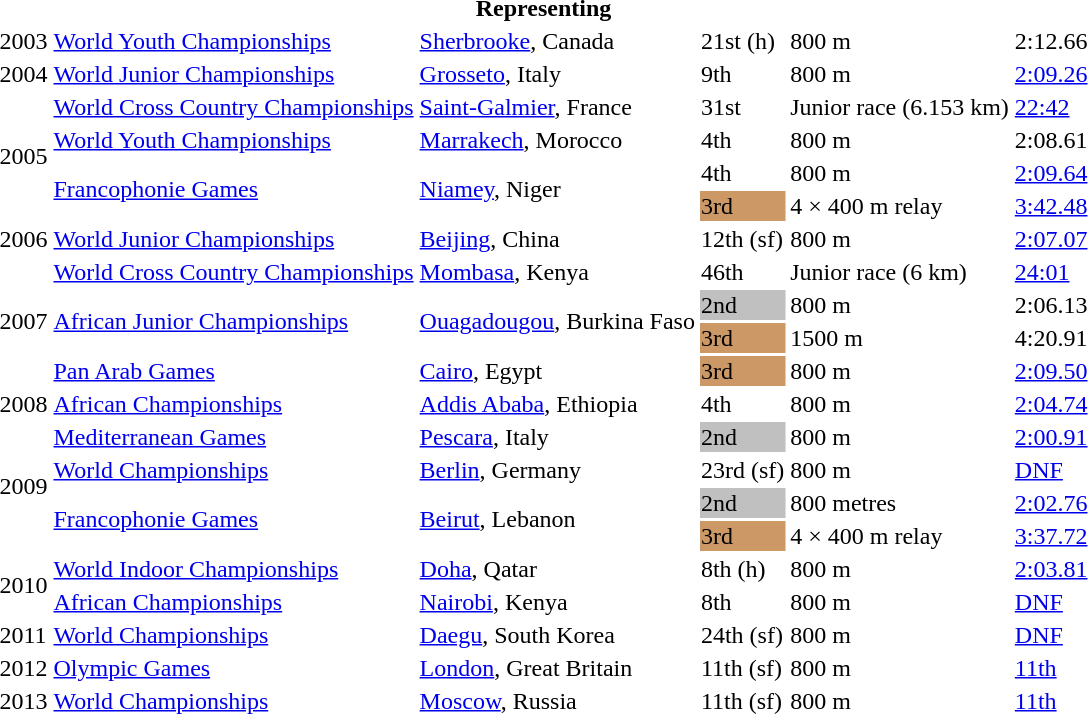<table>
<tr>
<th colspan="6">Representing </th>
</tr>
<tr>
<td>2003</td>
<td><a href='#'>World Youth Championships</a></td>
<td><a href='#'>Sherbrooke</a>, Canada</td>
<td>21st (h)</td>
<td>800 m</td>
<td>2:12.66</td>
</tr>
<tr>
<td>2004</td>
<td><a href='#'>World Junior Championships</a></td>
<td><a href='#'>Grosseto</a>, Italy</td>
<td>9th</td>
<td>800 m</td>
<td><a href='#'>2:09.26</a></td>
</tr>
<tr>
<td rowspan=4>2005</td>
<td><a href='#'>World Cross Country Championships</a></td>
<td><a href='#'>Saint-Galmier</a>, France</td>
<td>31st</td>
<td>Junior race (6.153 km)</td>
<td><a href='#'>22:42</a></td>
</tr>
<tr>
<td><a href='#'>World Youth Championships</a></td>
<td><a href='#'>Marrakech</a>, Morocco</td>
<td>4th</td>
<td>800 m</td>
<td>2:08.61</td>
</tr>
<tr>
<td rowspan=2><a href='#'>Francophonie Games</a></td>
<td rowspan=2><a href='#'>Niamey</a>, Niger</td>
<td>4th</td>
<td>800 m</td>
<td><a href='#'>2:09.64</a></td>
</tr>
<tr>
<td bgcolor=cc9966>3rd</td>
<td>4 × 400 m relay</td>
<td><a href='#'>3:42.48</a></td>
</tr>
<tr>
<td>2006</td>
<td><a href='#'>World Junior Championships</a></td>
<td><a href='#'>Beijing</a>, China</td>
<td>12th (sf)</td>
<td>800 m</td>
<td><a href='#'>2:07.07</a></td>
</tr>
<tr>
<td rowspan=4>2007</td>
<td><a href='#'>World Cross Country Championships</a></td>
<td><a href='#'>Mombasa</a>, Kenya</td>
<td>46th</td>
<td>Junior race (6 km)</td>
<td><a href='#'>24:01</a></td>
</tr>
<tr>
<td rowspan=2><a href='#'>African Junior Championships</a></td>
<td rowspan=2><a href='#'>Ouagadougou</a>, Burkina Faso</td>
<td bgcolor=silver>2nd</td>
<td>800 m</td>
<td>2:06.13</td>
</tr>
<tr>
<td bgcolor=cc9966>3rd</td>
<td>1500 m</td>
<td>4:20.91</td>
</tr>
<tr>
<td><a href='#'>Pan Arab Games</a></td>
<td><a href='#'>Cairo</a>, Egypt</td>
<td bgcolor=cc9966>3rd</td>
<td>800 m</td>
<td><a href='#'>2:09.50</a></td>
</tr>
<tr>
<td>2008</td>
<td><a href='#'>African Championships</a></td>
<td><a href='#'>Addis Ababa</a>, Ethiopia</td>
<td>4th</td>
<td>800 m</td>
<td><a href='#'>2:04.74</a></td>
</tr>
<tr>
<td rowspan=4>2009</td>
<td><a href='#'>Mediterranean Games</a></td>
<td><a href='#'>Pescara</a>, Italy</td>
<td bgcolor=silver>2nd</td>
<td>800 m</td>
<td><a href='#'>2:00.91</a></td>
</tr>
<tr>
<td><a href='#'>World Championships</a></td>
<td><a href='#'>Berlin</a>, Germany</td>
<td>23rd (sf)</td>
<td>800 m</td>
<td><a href='#'>DNF</a></td>
</tr>
<tr>
<td rowspan=2><a href='#'>Francophonie Games</a></td>
<td rowspan=2><a href='#'>Beirut</a>, Lebanon</td>
<td bgcolor=silver>2nd</td>
<td>800 metres</td>
<td><a href='#'>2:02.76</a></td>
</tr>
<tr>
<td bgcolor=cc9966>3rd</td>
<td>4 × 400 m relay</td>
<td><a href='#'>3:37.72</a></td>
</tr>
<tr>
<td rowspan=2>2010</td>
<td><a href='#'>World Indoor Championships</a></td>
<td><a href='#'>Doha</a>, Qatar</td>
<td>8th (h)</td>
<td>800 m</td>
<td><a href='#'>2:03.81</a></td>
</tr>
<tr>
<td><a href='#'>African Championships</a></td>
<td><a href='#'>Nairobi</a>, Kenya</td>
<td>8th</td>
<td>800 m</td>
<td><a href='#'>DNF</a></td>
</tr>
<tr>
<td>2011</td>
<td><a href='#'>World Championships</a></td>
<td><a href='#'>Daegu</a>, South Korea</td>
<td>24th (sf)</td>
<td>800 m</td>
<td><a href='#'>DNF</a></td>
</tr>
<tr>
<td>2012</td>
<td><a href='#'>Olympic Games</a></td>
<td><a href='#'>London</a>, Great Britain</td>
<td>11th (sf)</td>
<td>800 m</td>
<td><a href='#'>11th</a></td>
</tr>
<tr>
<td>2013</td>
<td><a href='#'>World Championships</a></td>
<td><a href='#'>Moscow</a>, Russia</td>
<td>11th (sf)</td>
<td>800 m</td>
<td><a href='#'>11th</a></td>
</tr>
</table>
